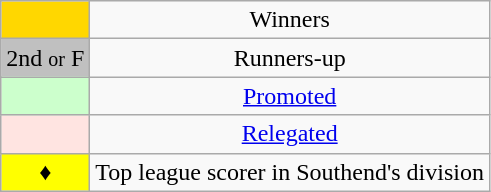<table class="wikitable" style="text-align:center">
<tr>
<td style=background:gold></td>
<td>Winners</td>
</tr>
<tr>
<td style=background:silver>2nd <small>or</small> F</td>
<td>Runners-up</td>
</tr>
<tr>
<td style=background:#cfc></td>
<td><a href='#'>Promoted</a></td>
</tr>
<tr>
<td style=background:MistyRose></td>
<td><a href='#'>Relegated</a></td>
</tr>
<tr>
<td style=background:yellow>♦</td>
<td>Top league scorer in Southend's division</td>
</tr>
</table>
